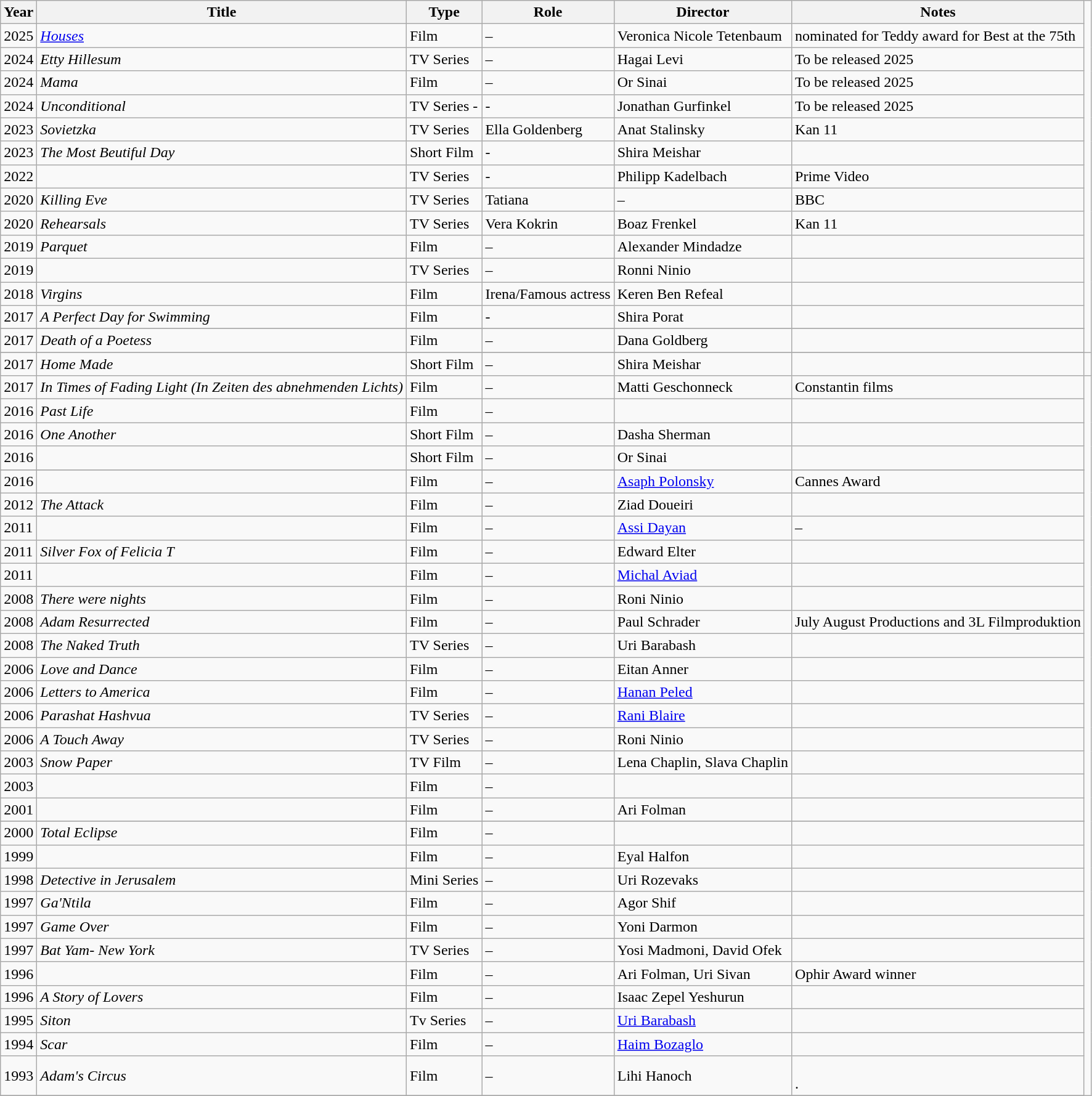<table class="wikitable sortable">
<tr>
<th>Year</th>
<th>Title</th>
<th>Type</th>
<th>Role</th>
<th>Director</th>
<th>Notes</th>
</tr>
<tr>
<td>2025</td>
<td><em><a href='#'>Houses</a></em></td>
<td>Film</td>
<td>–</td>
<td>Veronica Nicole Tetenbaum</td>
<td>nominated for Teddy award for Best at the 75th </td>
</tr>
<tr>
<td>2024</td>
<td><em>Etty Hillesum</em></td>
<td>TV Series</td>
<td>–</td>
<td>Hagai Levi</td>
<td>To be released 2025</td>
</tr>
<tr>
<td>2024</td>
<td><em>Mama</em></td>
<td>Film</td>
<td>–</td>
<td>Or Sinai</td>
<td>To be released 2025</td>
</tr>
<tr>
<td>2024</td>
<td><em>Unconditional</em></td>
<td>TV Series -</td>
<td>-</td>
<td>Jonathan Gurfinkel</td>
<td>To be released 2025</td>
</tr>
<tr>
<td>2023</td>
<td><em>Sovietzka</em></td>
<td>TV Series</td>
<td>Ella Goldenberg</td>
<td>Anat Stalinsky</td>
<td>Kan 11</td>
</tr>
<tr>
<td>2023</td>
<td><em>The Most Beutiful Day</em></td>
<td>Short Film</td>
<td>-</td>
<td>Shira Meishar</td>
<td></td>
</tr>
<tr>
<td>2022</td>
<td></td>
<td>TV Series</td>
<td>-</td>
<td>Philipp Kadelbach</td>
<td>Prime Video</td>
</tr>
<tr>
<td>2020</td>
<td><em>Killing Eve</em></td>
<td>TV Series</td>
<td>Tatiana</td>
<td>–</td>
<td>BBC</td>
</tr>
<tr>
<td>2020</td>
<td><em>Rehearsals</em></td>
<td>TV Series</td>
<td>Vera Kokrin</td>
<td>Boaz Frenkel</td>
<td>Kan 11</td>
</tr>
<tr>
<td>2019</td>
<td><em>Parquet</em></td>
<td>Film</td>
<td>–</td>
<td>Alexander Mindadze</td>
<td -></td>
</tr>
<tr>
<td>2019</td>
<td></td>
<td>TV Series</td>
<td>–</td>
<td>Ronni Ninio</td>
<td -></td>
</tr>
<tr>
<td>2018</td>
<td><em>Virgins</em></td>
<td>Film</td>
<td>Irena/Famous actress</td>
<td>Keren Ben Refeal</td>
<td Nomination - ></td>
</tr>
<tr>
<td>2017</td>
<td><em>A Perfect Day for Swimming</em></td>
<td>Film</td>
<td>-</td>
<td>Shira Porat</td>
<td Shira Porat></td>
</tr>
<tr>
</tr>
<tr>
<td>2017</td>
<td><em>Death of a Poetess</em></td>
<td>Film</td>
<td>–</td>
<td>Dana Goldberg</td>
<td></td>
</tr>
<tr>
</tr>
<tr |2017||>
</tr>
<tr>
<td>2017</td>
<td><em>Home Made</em></td>
<td>Short Film</td>
<td>–</td>
<td>Shira Meishar</td>
<td></td>
<td></td>
</tr>
<tr>
<td>2017</td>
<td><em>In Times of Fading Light (In Zeiten des abnehmenden Lichts)</em></td>
<td>Film</td>
<td>–</td>
<td>Matti Geschonneck</td>
<td>Constantin films</td>
</tr>
<tr>
<td>2016</td>
<td><em>Past Life</em></td>
<td>Film</td>
<td>–</td>
<td></td>
<td></td>
</tr>
<tr>
<td>2016</td>
<td><em>One Another</em></td>
<td>Short Film</td>
<td>–</td>
<td>Dasha Sherman</td>
<td></td>
</tr>
<tr>
<td>2016</td>
<td></td>
<td>Short Film</td>
<td>–</td>
<td>Or Sinai</td>
<td></td>
</tr>
<tr>
</tr>
<tr>
<td>2016</td>
<td></td>
<td>Film</td>
<td>–</td>
<td><a href='#'>Asaph Polonsky</a></td>
<td>Cannes Award</td>
</tr>
<tr>
<td>2012</td>
<td><em>The Attack</em></td>
<td>Film</td>
<td>–</td>
<td>Ziad Doueiri</td>
<td></td>
</tr>
<tr>
<td>2011</td>
<td></td>
<td>Film</td>
<td>–</td>
<td><a href='#'>Assi Dayan</a></td>
<td>–</td>
</tr>
<tr>
<td>2011</td>
<td><em>Silver Fox of Felicia T</em></td>
<td>Film</td>
<td>–</td>
<td>Edward Elter</td>
<td></td>
</tr>
<tr>
<td>2011</td>
<td></td>
<td>Film</td>
<td>–</td>
<td><a href='#'>Michal Aviad</a></td>
<td TAG/TRAUM Filmproduktion></td>
</tr>
<tr>
<td>2008</td>
<td><em>There were nights</em></td>
<td>Film</td>
<td>–</td>
<td>Roni Ninio</td>
<td></td>
</tr>
<tr>
<td>2008</td>
<td><em>Adam Resurrected</em></td>
<td>Film</td>
<td>–</td>
<td>Paul Schrader</td>
<td>July August Productions and 3L Filmproduktion</td>
</tr>
<tr>
<td>2008</td>
<td><em>The Naked Truth</em></td>
<td>TV Series</td>
<td>–</td>
<td>Uri Barabash</td>
<td></td>
</tr>
<tr>
<td>2006</td>
<td><em>Love and Dance</em></td>
<td>Film</td>
<td>–</td>
<td>Eitan Anner</td>
<td -></td>
</tr>
<tr>
<td>2006</td>
<td><em>Letters to America</em></td>
<td>Film</td>
<td>–</td>
<td><a href='#'>Hanan Peled</a></td>
<td -></td>
</tr>
<tr>
<td>2006</td>
<td><em>Parashat Hashvua</em></td>
<td>TV Series</td>
<td>–</td>
<td><a href='#'>Rani Blaire</a></td>
<td -></td>
</tr>
<tr |>
<td>2006</td>
<td><em>A Touch Away</em></td>
<td>TV Series</td>
<td>–</td>
<td>Roni Ninio</td>
<td -></td>
</tr>
<tr>
<td>2003</td>
<td><em>Snow Paper</em></td>
<td>TV Film</td>
<td>–</td>
<td>Lena Chaplin, Slava Chaplin</td>
<td -></td>
</tr>
<tr>
<td>2003</td>
<td></td>
<td>Film</td>
<td>–</td>
<td></td>
<td -></td>
</tr>
<tr>
<td>2001</td>
<td></td>
<td>Film</td>
<td>–</td>
<td>Ari Folman</td>
<td -></td>
</tr>
<tr ||2001 || >
</tr>
<tr>
<td>2000</td>
<td><em>Total Eclipse</em></td>
<td>Film</td>
<td>–</td>
<td></td>
<td -></td>
</tr>
<tr>
<td>1999</td>
<td></td>
<td>Film</td>
<td>–</td>
<td>Eyal Halfon</td>
<td -></td>
</tr>
<tr>
<td>1998</td>
<td><em>Detective in Jerusalem</em></td>
<td>Mini Series</td>
<td>–</td>
<td>Uri Rozevaks</td>
<td -></td>
</tr>
<tr>
<td>1997</td>
<td><em>Ga'Ntila</em></td>
<td>Film</td>
<td>–</td>
<td>Agor Shif</td>
<td></td>
</tr>
<tr>
<td>1997</td>
<td><em>Game Over</em></td>
<td>Film</td>
<td>–</td>
<td>Yoni Darmon</td>
<td></td>
</tr>
<tr>
<td>1997</td>
<td><em>Bat Yam- New York</em></td>
<td>TV Series</td>
<td>–</td>
<td>Yosi Madmoni, David Ofek</td>
<td -></td>
</tr>
<tr>
<td>1996</td>
<td></td>
<td>Film</td>
<td>–</td>
<td>Ari Folman, Uri Sivan</td>
<td>Ophir Award winner</td>
</tr>
<tr>
<td>1996</td>
<td><em>A Story of Lovers</em></td>
<td>Film</td>
<td>–</td>
<td>Isaac Zepel Yeshurun</td>
<td></td>
</tr>
<tr>
<td>1995</td>
<td><em>Siton</em></td>
<td>Tv Series</td>
<td>–</td>
<td><a href='#'>Uri Barabash</a></td>
<td -></td>
</tr>
<tr>
<td>1994</td>
<td><em>Scar</em></td>
<td>Film</td>
<td>–</td>
<td><a href='#'>Haim Bozaglo</a></td>
<td -></td>
</tr>
<tr>
<td>1993</td>
<td><em>Adam's Circus</em></td>
<td>Film</td>
<td>–</td>
<td>Lihi Hanoch</td>
<td -><br>.</td>
</tr>
<tr>
</tr>
</table>
